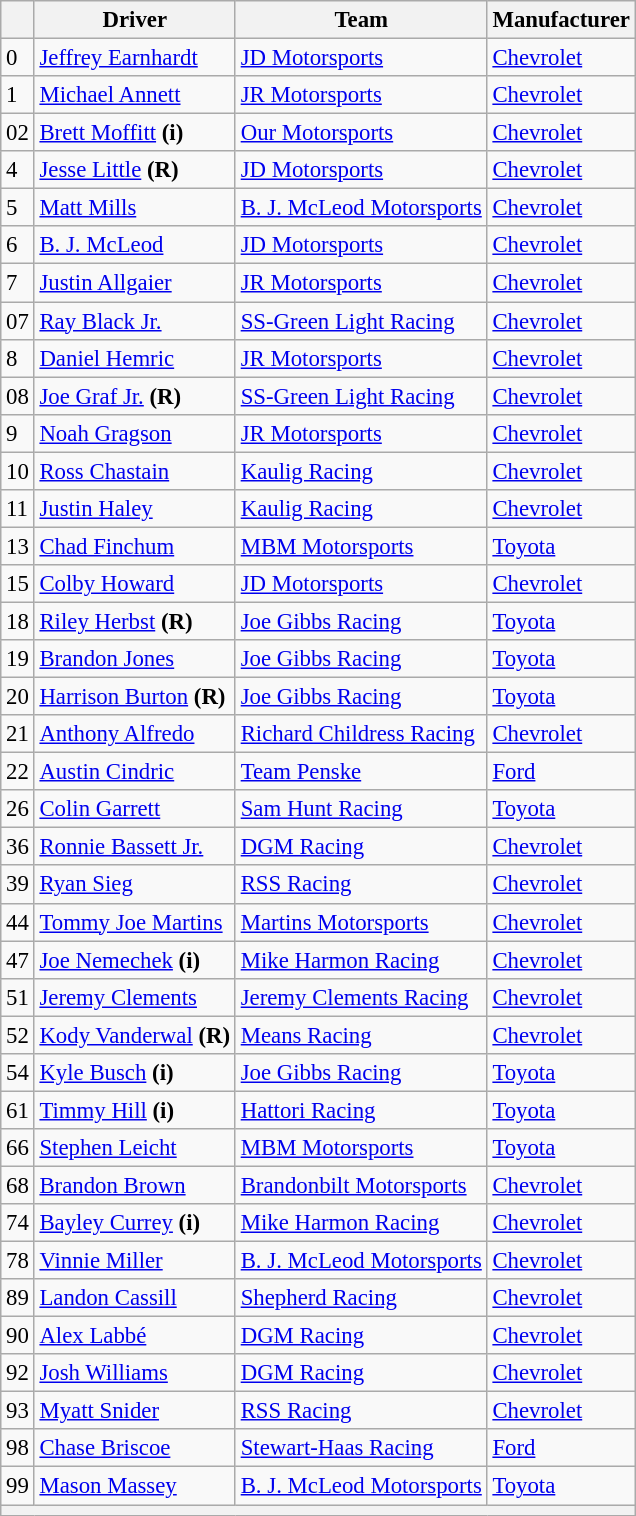<table class="wikitable" style="font-size:95%">
<tr>
<th></th>
<th>Driver</th>
<th>Team</th>
<th>Manufacturer</th>
</tr>
<tr>
<td>0</td>
<td><a href='#'>Jeffrey Earnhardt</a></td>
<td><a href='#'>JD Motorsports</a></td>
<td><a href='#'>Chevrolet</a></td>
</tr>
<tr>
<td>1</td>
<td><a href='#'>Michael Annett</a></td>
<td><a href='#'>JR Motorsports</a></td>
<td><a href='#'>Chevrolet</a></td>
</tr>
<tr>
<td>02</td>
<td><a href='#'>Brett Moffitt</a> <strong>(i)</strong></td>
<td><a href='#'>Our Motorsports</a></td>
<td><a href='#'>Chevrolet</a></td>
</tr>
<tr>
<td>4</td>
<td><a href='#'>Jesse Little</a> <strong>(R)</strong></td>
<td><a href='#'>JD Motorsports</a></td>
<td><a href='#'>Chevrolet</a></td>
</tr>
<tr>
<td>5</td>
<td><a href='#'>Matt Mills</a></td>
<td><a href='#'>B. J. McLeod Motorsports</a></td>
<td><a href='#'>Chevrolet</a></td>
</tr>
<tr>
<td>6</td>
<td><a href='#'>B. J. McLeod</a></td>
<td><a href='#'>JD Motorsports</a></td>
<td><a href='#'>Chevrolet</a></td>
</tr>
<tr>
<td>7</td>
<td><a href='#'>Justin Allgaier</a></td>
<td><a href='#'>JR Motorsports</a></td>
<td><a href='#'>Chevrolet</a></td>
</tr>
<tr>
<td>07</td>
<td><a href='#'>Ray Black Jr.</a></td>
<td><a href='#'>SS-Green Light Racing</a></td>
<td><a href='#'>Chevrolet</a></td>
</tr>
<tr>
<td>8</td>
<td><a href='#'>Daniel Hemric</a></td>
<td><a href='#'>JR Motorsports</a></td>
<td><a href='#'>Chevrolet</a></td>
</tr>
<tr>
<td>08</td>
<td><a href='#'>Joe Graf Jr.</a> <strong>(R)</strong></td>
<td><a href='#'>SS-Green Light Racing</a></td>
<td><a href='#'>Chevrolet</a></td>
</tr>
<tr>
<td>9</td>
<td><a href='#'>Noah Gragson</a></td>
<td><a href='#'>JR Motorsports</a></td>
<td><a href='#'>Chevrolet</a></td>
</tr>
<tr>
<td>10</td>
<td><a href='#'>Ross Chastain</a></td>
<td><a href='#'>Kaulig Racing</a></td>
<td><a href='#'>Chevrolet</a></td>
</tr>
<tr>
<td>11</td>
<td><a href='#'>Justin Haley</a></td>
<td><a href='#'>Kaulig Racing</a></td>
<td><a href='#'>Chevrolet</a></td>
</tr>
<tr>
<td>13</td>
<td><a href='#'>Chad Finchum</a></td>
<td><a href='#'>MBM Motorsports</a></td>
<td><a href='#'>Toyota</a></td>
</tr>
<tr>
<td>15</td>
<td><a href='#'>Colby Howard</a></td>
<td><a href='#'>JD Motorsports</a></td>
<td><a href='#'>Chevrolet</a></td>
</tr>
<tr>
<td>18</td>
<td><a href='#'>Riley Herbst</a> <strong>(R)</strong></td>
<td><a href='#'>Joe Gibbs Racing</a></td>
<td><a href='#'>Toyota</a></td>
</tr>
<tr>
<td>19</td>
<td><a href='#'>Brandon Jones</a></td>
<td><a href='#'>Joe Gibbs Racing</a></td>
<td><a href='#'>Toyota</a></td>
</tr>
<tr>
<td>20</td>
<td><a href='#'>Harrison Burton</a> <strong>(R)</strong></td>
<td><a href='#'>Joe Gibbs Racing</a></td>
<td><a href='#'>Toyota</a></td>
</tr>
<tr>
<td>21</td>
<td><a href='#'>Anthony Alfredo</a></td>
<td><a href='#'>Richard Childress Racing</a></td>
<td><a href='#'>Chevrolet</a></td>
</tr>
<tr>
<td>22</td>
<td><a href='#'>Austin Cindric</a></td>
<td><a href='#'>Team Penske</a></td>
<td><a href='#'>Ford</a></td>
</tr>
<tr>
<td>26</td>
<td><a href='#'>Colin Garrett</a></td>
<td><a href='#'>Sam Hunt Racing</a></td>
<td><a href='#'>Toyota</a></td>
</tr>
<tr>
<td>36</td>
<td><a href='#'>Ronnie Bassett Jr.</a></td>
<td><a href='#'>DGM Racing</a></td>
<td><a href='#'>Chevrolet</a></td>
</tr>
<tr>
<td>39</td>
<td><a href='#'>Ryan Sieg</a></td>
<td><a href='#'>RSS Racing</a></td>
<td><a href='#'>Chevrolet</a></td>
</tr>
<tr>
<td>44</td>
<td><a href='#'>Tommy Joe Martins</a></td>
<td><a href='#'>Martins Motorsports</a></td>
<td><a href='#'>Chevrolet</a></td>
</tr>
<tr>
<td>47</td>
<td><a href='#'>Joe Nemechek</a> <strong>(i)</strong></td>
<td><a href='#'>Mike Harmon Racing</a></td>
<td><a href='#'>Chevrolet</a></td>
</tr>
<tr>
<td>51</td>
<td><a href='#'>Jeremy Clements</a></td>
<td><a href='#'>Jeremy Clements Racing</a></td>
<td><a href='#'>Chevrolet</a></td>
</tr>
<tr>
<td>52</td>
<td><a href='#'>Kody Vanderwal</a> <strong>(R)</strong></td>
<td><a href='#'>Means Racing</a></td>
<td><a href='#'>Chevrolet</a></td>
</tr>
<tr>
<td>54</td>
<td><a href='#'>Kyle Busch</a> <strong>(i)</strong></td>
<td><a href='#'>Joe Gibbs Racing</a></td>
<td><a href='#'>Toyota</a></td>
</tr>
<tr>
<td>61</td>
<td><a href='#'>Timmy Hill</a> <strong>(i)</strong></td>
<td><a href='#'>Hattori Racing</a></td>
<td><a href='#'>Toyota</a></td>
</tr>
<tr>
<td>66</td>
<td><a href='#'>Stephen Leicht</a></td>
<td><a href='#'>MBM Motorsports</a></td>
<td><a href='#'>Toyota</a></td>
</tr>
<tr>
<td>68</td>
<td><a href='#'>Brandon Brown</a></td>
<td><a href='#'>Brandonbilt Motorsports</a></td>
<td><a href='#'>Chevrolet</a></td>
</tr>
<tr>
<td>74</td>
<td><a href='#'>Bayley Currey</a> <strong>(i)</strong></td>
<td><a href='#'>Mike Harmon Racing</a></td>
<td><a href='#'>Chevrolet</a></td>
</tr>
<tr>
<td>78</td>
<td><a href='#'>Vinnie Miller</a></td>
<td><a href='#'>B. J. McLeod Motorsports</a></td>
<td><a href='#'>Chevrolet</a></td>
</tr>
<tr>
<td>89</td>
<td><a href='#'>Landon Cassill</a></td>
<td><a href='#'>Shepherd Racing</a></td>
<td><a href='#'>Chevrolet</a></td>
</tr>
<tr>
<td>90</td>
<td><a href='#'>Alex Labbé</a></td>
<td><a href='#'>DGM Racing</a></td>
<td><a href='#'>Chevrolet</a></td>
</tr>
<tr>
<td>92</td>
<td><a href='#'>Josh Williams</a></td>
<td><a href='#'>DGM Racing</a></td>
<td><a href='#'>Chevrolet</a></td>
</tr>
<tr>
<td>93</td>
<td><a href='#'>Myatt Snider</a></td>
<td><a href='#'>RSS Racing</a></td>
<td><a href='#'>Chevrolet</a></td>
</tr>
<tr>
<td>98</td>
<td><a href='#'>Chase Briscoe</a></td>
<td><a href='#'>Stewart-Haas Racing</a></td>
<td><a href='#'>Ford</a></td>
</tr>
<tr>
<td>99</td>
<td><a href='#'>Mason Massey</a></td>
<td><a href='#'>B. J. McLeod Motorsports</a></td>
<td><a href='#'>Toyota</a></td>
</tr>
<tr>
<th colspan="4"></th>
</tr>
</table>
